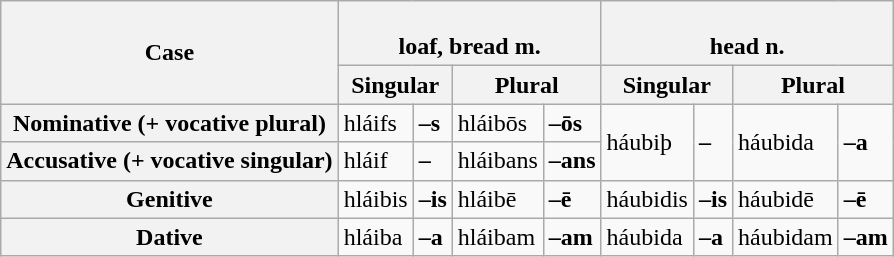<table class="wikitable">
<tr>
<th rowspan="2">Case</th>
<th colspan="4"><br> loaf, bread m.</th>
<th colspan="4"><br> head n.</th>
</tr>
<tr>
<th colspan="2"><strong>Singular</strong></th>
<th colspan="2"><strong>Plural</strong></th>
<th colspan="2"><strong>Singular</strong></th>
<th colspan="2"><strong>Plural</strong></th>
</tr>
<tr>
<th><strong>Nominative (+ vocative plural)</strong></th>
<td>hláifs</td>
<td><strong>–s</strong></td>
<td>hláibōs</td>
<td><strong>–ōs</strong></td>
<td rowspan="2">háubiþ</td>
<td rowspan="2"><strong>–</strong></td>
<td rowspan="2">háubida</td>
<td rowspan="2"><strong>–a</strong></td>
</tr>
<tr>
<th><strong>Accusative (+ vocative singular)</strong></th>
<td>hláif</td>
<td><strong>–</strong></td>
<td>hláibans</td>
<td><strong>–ans</strong></td>
</tr>
<tr>
<th><strong>Genitive</strong></th>
<td>hláibis</td>
<td><strong>–is</strong></td>
<td>hláibē</td>
<td><strong>–ē</strong></td>
<td>háubidis</td>
<td><strong>–is</strong></td>
<td>háubidē</td>
<td><strong>–ē</strong></td>
</tr>
<tr>
<th><strong>Dative</strong></th>
<td>hláiba</td>
<td><strong>–a</strong></td>
<td>hláibam</td>
<td><strong>–am</strong></td>
<td>háubida</td>
<td><strong>–a</strong></td>
<td>háubidam</td>
<td><strong>–am</strong></td>
</tr>
</table>
